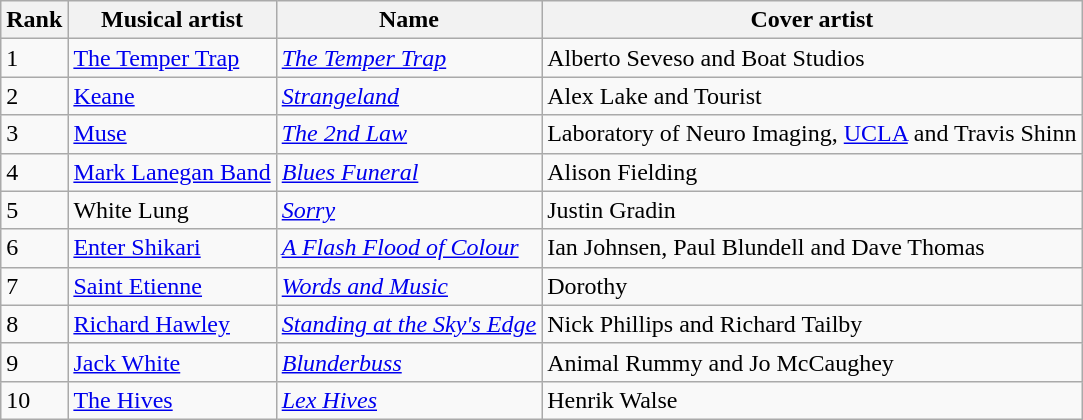<table class=wikitable>
<tr>
<th>Rank</th>
<th>Musical artist</th>
<th>Name</th>
<th>Cover artist</th>
</tr>
<tr>
<td>1</td>
<td><a href='#'>The Temper Trap</a></td>
<td><em><a href='#'>The Temper Trap</a></em></td>
<td>Alberto Seveso and Boat Studios</td>
</tr>
<tr>
<td>2</td>
<td><a href='#'>Keane</a></td>
<td><em><a href='#'>Strangeland</a></em></td>
<td>Alex Lake and Tourist</td>
</tr>
<tr>
<td>3</td>
<td><a href='#'>Muse</a></td>
<td><em><a href='#'>The 2nd Law</a></em></td>
<td>Laboratory of Neuro Imaging, <a href='#'>UCLA</a> and Travis Shinn</td>
</tr>
<tr>
<td>4</td>
<td><a href='#'>Mark Lanegan Band</a></td>
<td><em><a href='#'>Blues Funeral</a></em></td>
<td>Alison Fielding</td>
</tr>
<tr>
<td>5</td>
<td>White Lung</td>
<td><em><a href='#'>Sorry</a></em></td>
<td>Justin Gradin</td>
</tr>
<tr>
<td>6</td>
<td><a href='#'>Enter Shikari</a></td>
<td><em><a href='#'>A Flash Flood of Colour</a></em></td>
<td>Ian Johnsen, Paul Blundell and Dave Thomas</td>
</tr>
<tr>
<td>7</td>
<td><a href='#'>Saint Etienne</a></td>
<td><em><a href='#'>Words and Music</a></em></td>
<td>Dorothy</td>
</tr>
<tr>
<td>8</td>
<td><a href='#'>Richard Hawley</a></td>
<td><em><a href='#'>Standing at the Sky's Edge</a></em></td>
<td>Nick Phillips and Richard Tailby</td>
</tr>
<tr>
<td>9</td>
<td><a href='#'>Jack White</a></td>
<td><em><a href='#'>Blunderbuss</a></em></td>
<td>Animal Rummy and Jo McCaughey</td>
</tr>
<tr>
<td>10</td>
<td><a href='#'>The Hives</a></td>
<td><em><a href='#'>Lex Hives</a></em></td>
<td>Henrik Walse</td>
</tr>
</table>
